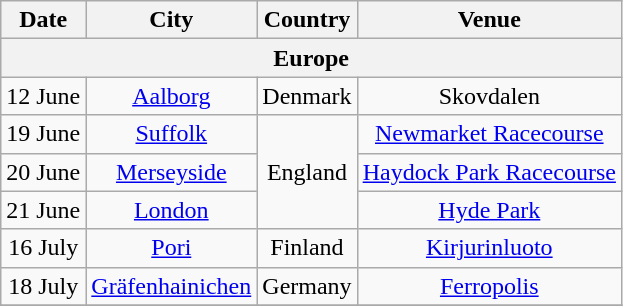<table class="wikitable" style="text-align:center;">
<tr>
<th scope="col">Date</th>
<th scope="col">City</th>
<th scope="col">Country</th>
<th scope="col">Venue</th>
</tr>
<tr>
<th colspan="7">Europe</th>
</tr>
<tr>
<td>12 June</td>
<td><a href='#'>Aalborg</a></td>
<td>Denmark</td>
<td>Skovdalen</td>
</tr>
<tr>
<td>19 June</td>
<td><a href='#'>Suffolk</a></td>
<td rowspan="3">England</td>
<td><a href='#'>Newmarket Racecourse</a></td>
</tr>
<tr>
<td>20 June</td>
<td><a href='#'>Merseyside</a></td>
<td><a href='#'>Haydock Park Racecourse</a></td>
</tr>
<tr>
<td>21 June</td>
<td><a href='#'>London</a></td>
<td><a href='#'>Hyde Park</a></td>
</tr>
<tr>
<td>16 July</td>
<td><a href='#'>Pori</a></td>
<td>Finland</td>
<td><a href='#'>Kirjurinluoto</a></td>
</tr>
<tr>
<td>18 July</td>
<td><a href='#'>Gräfenhainichen</a></td>
<td>Germany</td>
<td><a href='#'>Ferropolis</a></td>
</tr>
<tr>
</tr>
</table>
